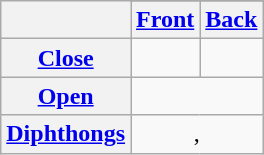<table class="wikitable" border="1" style="text-align: center;">
<tr>
<th rowspan="2"></th>
</tr>
<tr>
<th><a href='#'>Front</a></th>
<th><a href='#'>Back</a></th>
</tr>
<tr style="text-align: center;">
<th><a href='#'>Close</a></th>
<td> </td>
<td> </td>
</tr>
<tr style="text-align: center;">
<th><a href='#'>Open</a></th>
<td colspan="2"> </td>
</tr>
<tr>
<th><a href='#'>Diphthongs</a></th>
<td colspan="2"> ,  </td>
</tr>
</table>
